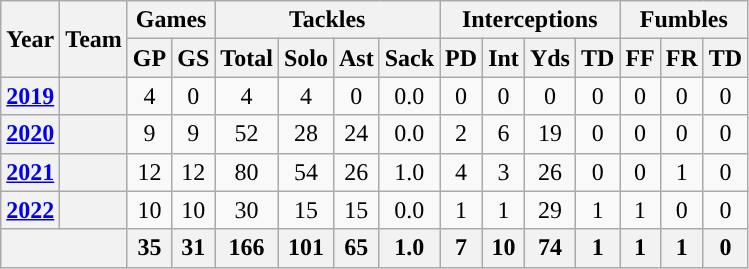<table class="wikitable" style="text-align:center;">
<tr>
<th rowspan="2">Year</th>
<th rowspan="2">Team</th>
<th colspan="2">Games</th>
<th colspan="4">Tackles</th>
<th colspan="4">Interceptions</th>
<th colspan="3">Fumbles</th>
</tr>
<tr>
<th>GP</th>
<th>GS</th>
<th>Total</th>
<th>Solo</th>
<th>Ast</th>
<th>Sack</th>
<th>PD</th>
<th>Int</th>
<th>Yds</th>
<th>TD</th>
<th>FF</th>
<th>FR</th>
<th>TD</th>
</tr>
<tr>
<th><a href='#'>2019</a></th>
<th><a href='#'></a></th>
<td>4</td>
<td>0</td>
<td>4</td>
<td>4</td>
<td>0</td>
<td>0.0</td>
<td>0</td>
<td>0</td>
<td>0</td>
<td>0</td>
<td>0</td>
<td>0</td>
<td>0</td>
</tr>
<tr>
<th><a href='#'>2020</a></th>
<th><a href='#'></a></th>
<td>9</td>
<td>9</td>
<td>52</td>
<td>28</td>
<td>24</td>
<td>0.0</td>
<td>2</td>
<td>6</td>
<td>19</td>
<td>0</td>
<td>0</td>
<td>0</td>
<td>0</td>
</tr>
<tr>
<th><a href='#'>2021</a></th>
<th><a href='#'></a></th>
<td>12</td>
<td>12</td>
<td>80</td>
<td>54</td>
<td>26</td>
<td>1.0</td>
<td>4</td>
<td>3</td>
<td>26</td>
<td>0</td>
<td>0</td>
<td>1</td>
<td>0</td>
</tr>
<tr>
<th><a href='#'>2022</a></th>
<th><a href='#'></a></th>
<td>10</td>
<td>10</td>
<td>30</td>
<td>15</td>
<td>15</td>
<td>0.0</td>
<td>1</td>
<td>1</td>
<td>29</td>
<td>1</td>
<td>1</td>
<td>0</td>
<td>0</td>
</tr>
<tr>
<th align=center colspan="2"></th>
<th>35</th>
<th>31</th>
<th>166</th>
<th>101</th>
<th>65</th>
<th>1.0</th>
<th>7</th>
<th>10</th>
<th>74</th>
<th>1</th>
<th>1</th>
<th>1</th>
<th>0</th>
</tr>
</table>
